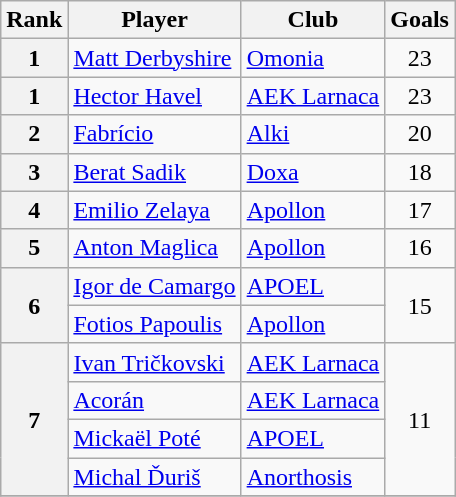<table class="wikitable" style="text-align:center">
<tr>
<th>Rank</th>
<th>Player</th>
<th>Club</th>
<th>Goals</th>
</tr>
<tr>
<th>1</th>
<td align="left"> <a href='#'>Matt Derbyshire</a></td>
<td align="left"><a href='#'>Omonia</a></td>
<td>23</td>
</tr>
<tr>
<th>1</th>
<td align="left"> <a href='#'>Hector Havel</a></td>
<td align="left"><a href='#'>AEK Larnaca</a></td>
<td>23</td>
</tr>
<tr>
<th>2</th>
<td align="left"> <a href='#'>Fabrício</a></td>
<td align="left"><a href='#'>Alki</a></td>
<td>20</td>
</tr>
<tr>
<th>3</th>
<td align="left"> <a href='#'>Berat Sadik</a></td>
<td align="left"><a href='#'>Doxa</a></td>
<td>18</td>
</tr>
<tr>
<th>4</th>
<td align="left"> <a href='#'>Emilio Zelaya</a></td>
<td align="left"><a href='#'>Apollon</a></td>
<td>17</td>
</tr>
<tr>
<th>5</th>
<td align="left"> <a href='#'>Anton Maglica</a></td>
<td align="left"><a href='#'>Apollon</a></td>
<td>16</td>
</tr>
<tr>
<th rowspan="2">6</th>
<td align="left"> <a href='#'>Igor de Camargo</a></td>
<td align="left"><a href='#'>APOEL</a></td>
<td rowspan="2">15</td>
</tr>
<tr>
<td align="left"> <a href='#'>Fotios Papoulis</a></td>
<td align="left"><a href='#'>Apollon</a></td>
</tr>
<tr>
<th rowspan="4">7</th>
<td align="left"> <a href='#'>Ivan Tričkovski</a></td>
<td align="left"><a href='#'>AEK Larnaca</a></td>
<td rowspan="4">11</td>
</tr>
<tr>
<td align="left"> <a href='#'>Acorán</a></td>
<td align="left"><a href='#'>AEK Larnaca</a></td>
</tr>
<tr>
<td align="left"> <a href='#'>Mickaël Poté</a></td>
<td align="left"><a href='#'>APOEL</a></td>
</tr>
<tr>
<td align="left"> <a href='#'>Michal Ďuriš</a></td>
<td align="left"><a href='#'>Anorthosis</a></td>
</tr>
<tr>
</tr>
</table>
